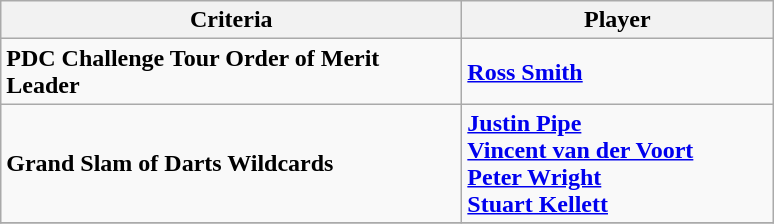<table class="wikitable">
<tr>
<th width=300>Criteria</th>
<th width=200>Player</th>
</tr>
<tr>
<td><strong>PDC Challenge Tour Order of Merit Leader</strong></td>
<td> <strong><a href='#'>Ross Smith</a></strong></td>
</tr>
<tr>
<td><strong>Grand Slam of Darts Wildcards</strong></td>
<td> <strong><a href='#'>Justin Pipe</a></strong><br> <strong><a href='#'>Vincent van der Voort</a></strong><br> <strong><a href='#'>Peter Wright</a></strong><br> <strong><a href='#'>Stuart Kellett</a></strong></td>
</tr>
<tr>
</tr>
</table>
